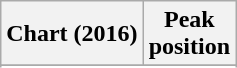<table class="wikitable sortable plainrowheaders" style="text-align:center">
<tr>
<th scope="col">Chart (2016)</th>
<th scope="col">Peak<br>position</th>
</tr>
<tr>
</tr>
<tr>
</tr>
<tr>
</tr>
</table>
